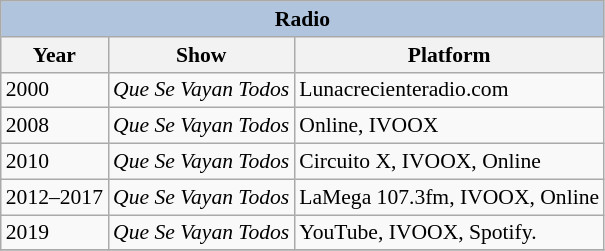<table class="wikitable" style="font-size: 90%;">
<tr>
<th colspan="4" style="background: LightSteelBlue;">Radio</th>
</tr>
<tr>
<th>Year</th>
<th>Show</th>
<th>Platform</th>
</tr>
<tr>
<td>2000</td>
<td><em>Que Se Vayan Todos</em></td>
<td>Lunacrecienteradio.com</td>
</tr>
<tr>
<td>2008</td>
<td><em>Que Se Vayan Todos</em></td>
<td>Online, IVOOX</td>
</tr>
<tr>
<td>2010</td>
<td><em>Que Se Vayan Todos</em></td>
<td>Circuito X, IVOOX, Online</td>
</tr>
<tr>
<td>2012–2017</td>
<td><em>Que Se Vayan Todos</em></td>
<td>LaMega 107.3fm, IVOOX, Online</td>
</tr>
<tr>
<td>2019</td>
<td><em>Que Se Vayan Todos</em></td>
<td>YouTube, IVOOX, Spotify.</td>
</tr>
<tr>
</tr>
</table>
